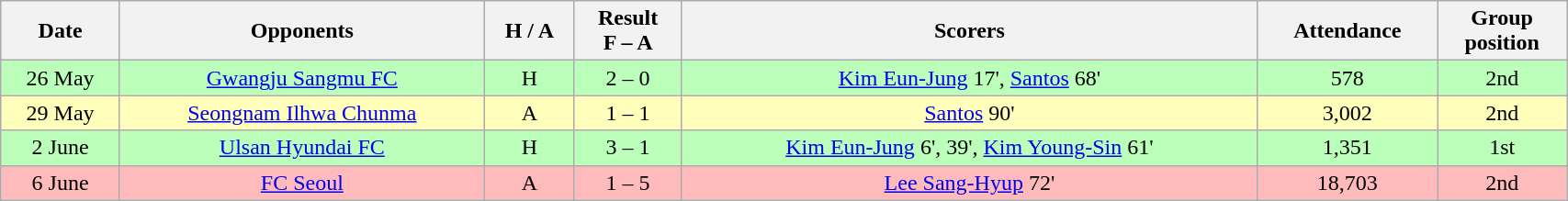<table class="wikitable" style="text-align:center; width:90%;">
<tr>
<th>Date</th>
<th>Opponents</th>
<th>H / A</th>
<th>Result<br>F – A</th>
<th>Scorers</th>
<th>Attendance</th>
<th>Group<br>position</th>
</tr>
<tr bgcolor="#bbffbb">
<td>26 May</td>
<td><a href='#'>Gwangju Sangmu FC</a></td>
<td>H</td>
<td>2 – 0</td>
<td><a href='#'>Kim Eun-Jung</a> 17', <a href='#'>Santos</a> 68'</td>
<td>578</td>
<td>2nd</td>
</tr>
<tr bgcolor="#ffffbb">
<td>29 May</td>
<td><a href='#'>Seongnam Ilhwa Chunma</a></td>
<td>A</td>
<td>1 – 1</td>
<td><a href='#'>Santos</a> 90'</td>
<td>3,002</td>
<td>2nd</td>
</tr>
<tr bgcolor="#bbffbb">
<td>2 June</td>
<td><a href='#'>Ulsan Hyundai FC</a></td>
<td>H</td>
<td>3 – 1</td>
<td><a href='#'>Kim Eun-Jung</a> 6', 39', <a href='#'>Kim Young-Sin</a> 61'</td>
<td>1,351</td>
<td>1st</td>
</tr>
<tr bgcolor="#ffbbbb">
<td>6 June</td>
<td><a href='#'>FC Seoul</a></td>
<td>A</td>
<td>1 – 5</td>
<td><a href='#'>Lee Sang-Hyup</a> 72'</td>
<td>18,703</td>
<td>2nd</td>
</tr>
</table>
